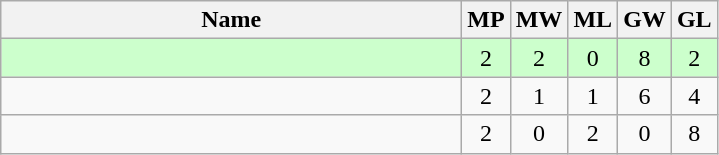<table class=wikitable style="text-align:center">
<tr>
<th width=300>Name</th>
<th width=20>MP</th>
<th width=20>MW</th>
<th width=20>ML</th>
<th width=20>GW</th>
<th width=20>GL</th>
</tr>
<tr style="background-color:#ccffcc;">
<td style="text-align:left;"><strong></strong></td>
<td>2</td>
<td>2</td>
<td>0</td>
<td>8</td>
<td>2</td>
</tr>
<tr>
<td style="text-align:left;"></td>
<td>2</td>
<td>1</td>
<td>1</td>
<td>6</td>
<td>4</td>
</tr>
<tr>
<td style="text-align:left;"></td>
<td>2</td>
<td>0</td>
<td>2</td>
<td>0</td>
<td>8</td>
</tr>
</table>
